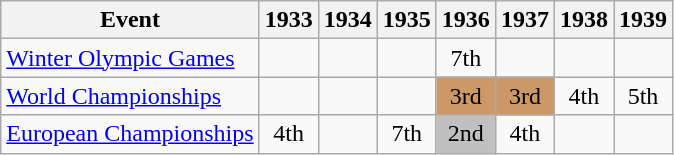<table class="wikitable">
<tr>
<th>Event</th>
<th>1933</th>
<th>1934</th>
<th>1935</th>
<th>1936</th>
<th>1937</th>
<th>1938</th>
<th>1939</th>
</tr>
<tr>
<td><a href='#'>Winter Olympic Games</a></td>
<td></td>
<td></td>
<td></td>
<td align="center">7th</td>
<td></td>
<td></td>
<td></td>
</tr>
<tr>
<td><a href='#'>World Championships</a></td>
<td></td>
<td></td>
<td></td>
<td align="center" bgcolor="cc9966">3rd</td>
<td align="center" bgcolor="cc9966">3rd</td>
<td align="center">4th</td>
<td align="center">5th</td>
</tr>
<tr>
<td><a href='#'>European Championships</a></td>
<td align="center">4th</td>
<td></td>
<td align="center">7th</td>
<td align="center" bgcolor="silver">2nd</td>
<td align="center">4th</td>
<td></td>
<td></td>
</tr>
</table>
